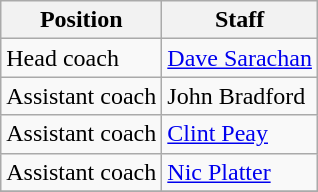<table class="wikitable">
<tr>
<th>Position</th>
<th>Staff</th>
</tr>
<tr>
<td>Head coach</td>
<td> <a href='#'>Dave Sarachan</a></td>
</tr>
<tr>
<td>Assistant coach</td>
<td> John Bradford</td>
</tr>
<tr>
<td>Assistant coach</td>
<td> <a href='#'>Clint Peay</a></td>
</tr>
<tr>
<td>Assistant coach</td>
<td> <a href='#'>Nic Platter</a></td>
</tr>
<tr>
</tr>
</table>
